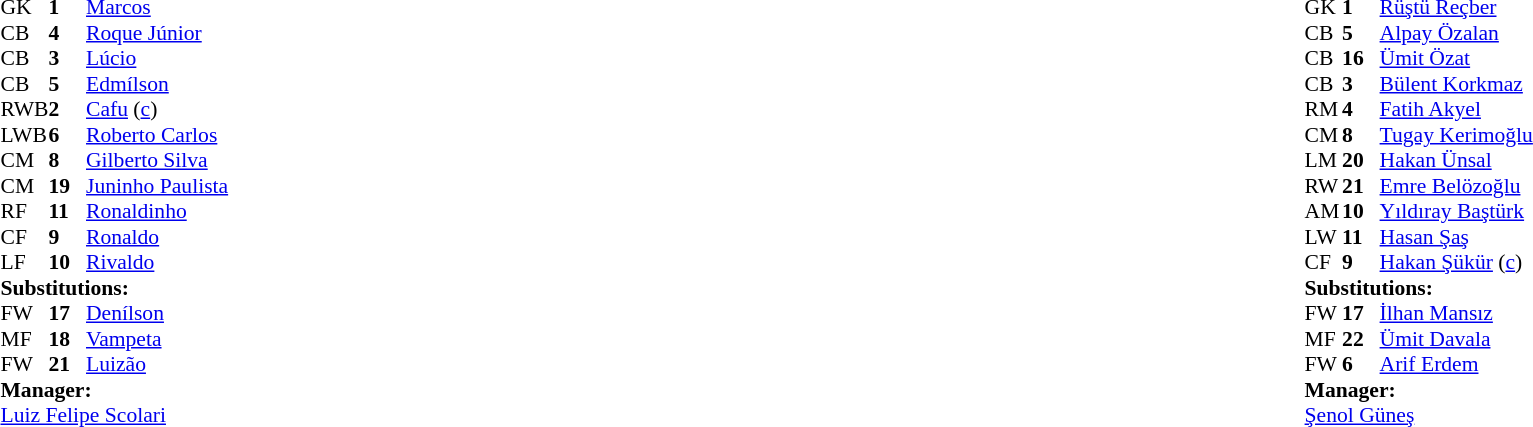<table width="100%">
<tr>
<td valign="top" width="50%"><br><table style="font-size: 90%" cellspacing="0" cellpadding="0">
<tr>
<th width="25"></th>
<th width="25"></th>
</tr>
<tr>
<td>GK</td>
<td><strong>1</strong></td>
<td><a href='#'>Marcos</a></td>
</tr>
<tr>
<td>CB</td>
<td><strong>4</strong></td>
<td><a href='#'>Roque Júnior</a></td>
</tr>
<tr>
<td>CB</td>
<td><strong>3</strong></td>
<td><a href='#'>Lúcio</a></td>
</tr>
<tr>
<td>CB</td>
<td><strong>5</strong></td>
<td><a href='#'>Edmílson</a></td>
</tr>
<tr>
<td>RWB</td>
<td><strong>2</strong></td>
<td><a href='#'>Cafu</a> (<a href='#'>c</a>)</td>
</tr>
<tr>
<td>LWB</td>
<td><strong>6</strong></td>
<td><a href='#'>Roberto Carlos</a></td>
</tr>
<tr>
<td>CM</td>
<td><strong>8</strong></td>
<td><a href='#'>Gilberto Silva</a></td>
</tr>
<tr>
<td>CM</td>
<td><strong>19</strong></td>
<td><a href='#'>Juninho Paulista</a></td>
<td></td>
<td></td>
</tr>
<tr>
<td>RF</td>
<td><strong>11</strong></td>
<td><a href='#'>Ronaldinho</a></td>
<td></td>
<td></td>
</tr>
<tr>
<td>CF</td>
<td><strong>9</strong></td>
<td><a href='#'>Ronaldo</a></td>
<td></td>
<td></td>
</tr>
<tr>
<td>LF</td>
<td><strong>10</strong></td>
<td><a href='#'>Rivaldo</a></td>
</tr>
<tr>
<td colspan=3><strong>Substitutions:</strong></td>
</tr>
<tr>
<td>FW</td>
<td><strong>17</strong></td>
<td><a href='#'>Denílson</a></td>
<td></td>
<td></td>
</tr>
<tr>
<td>MF</td>
<td><strong>18</strong></td>
<td><a href='#'>Vampeta</a></td>
<td></td>
<td></td>
</tr>
<tr>
<td>FW</td>
<td><strong>21</strong></td>
<td><a href='#'>Luizão</a></td>
<td></td>
<td></td>
</tr>
<tr>
<td colspan=3><strong>Manager:</strong></td>
</tr>
<tr>
<td colspan="4"><a href='#'>Luiz Felipe Scolari</a></td>
</tr>
</table>
</td>
<td></td>
<td valign="top" width="50%"><br><table style="font-size: 90%" cellspacing="0" cellpadding="0" align=center>
<tr>
<th width="25"></th>
<th width="25"></th>
</tr>
<tr>
<td>GK</td>
<td><strong>1</strong></td>
<td><a href='#'>Rüştü Reçber</a></td>
</tr>
<tr>
<td>CB</td>
<td><strong>5</strong></td>
<td><a href='#'>Alpay Özalan</a></td>
<td></td>
</tr>
<tr>
<td>CB</td>
<td><strong>16</strong></td>
<td><a href='#'>Ümit Özat</a></td>
</tr>
<tr>
<td>CB</td>
<td><strong>3</strong></td>
<td><a href='#'>Bülent Korkmaz</a></td>
<td></td>
<td></td>
</tr>
<tr>
<td>RM</td>
<td><strong>4</strong></td>
<td><a href='#'>Fatih Akyel</a></td>
<td></td>
</tr>
<tr>
<td>CM</td>
<td><strong>8</strong></td>
<td><a href='#'>Tugay Kerimoğlu</a></td>
<td></td>
<td></td>
</tr>
<tr>
<td>LM</td>
<td><strong>20</strong></td>
<td><a href='#'>Hakan Ünsal</a></td>
<td></td>
</tr>
<tr>
<td>RW</td>
<td><strong>21</strong></td>
<td><a href='#'>Emre Belözoğlu</a></td>
</tr>
<tr>
<td>AM</td>
<td><strong>10</strong></td>
<td><a href='#'>Yıldıray Baştürk</a></td>
<td></td>
<td></td>
</tr>
<tr>
<td>LW</td>
<td><strong>11</strong></td>
<td><a href='#'>Hasan Şaş</a></td>
</tr>
<tr>
<td>CF</td>
<td><strong>9</strong></td>
<td><a href='#'>Hakan Şükür</a> (<a href='#'>c</a>)</td>
</tr>
<tr>
<td colspan=3><strong>Substitutions:</strong></td>
</tr>
<tr>
<td>FW</td>
<td><strong>17</strong></td>
<td><a href='#'>İlhan Mansız</a></td>
<td></td>
<td></td>
</tr>
<tr>
<td>MF</td>
<td><strong>22</strong></td>
<td><a href='#'>Ümit Davala</a></td>
<td></td>
<td></td>
</tr>
<tr>
<td>FW</td>
<td><strong>6</strong></td>
<td><a href='#'>Arif Erdem</a></td>
<td></td>
<td></td>
</tr>
<tr>
<td colspan=3><strong>Manager:</strong></td>
</tr>
<tr>
<td colspan="4"><a href='#'>Şenol Güneş</a></td>
</tr>
</table>
</td>
</tr>
</table>
